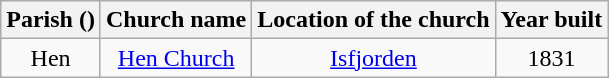<table class="wikitable" style="text-align:center">
<tr>
<th>Parish ()</th>
<th>Church name</th>
<th>Location of the church</th>
<th>Year built</th>
</tr>
<tr>
<td rowspan="1">Hen</td>
<td><a href='#'>Hen Church</a></td>
<td><a href='#'>Isfjorden</a></td>
<td>1831</td>
</tr>
</table>
